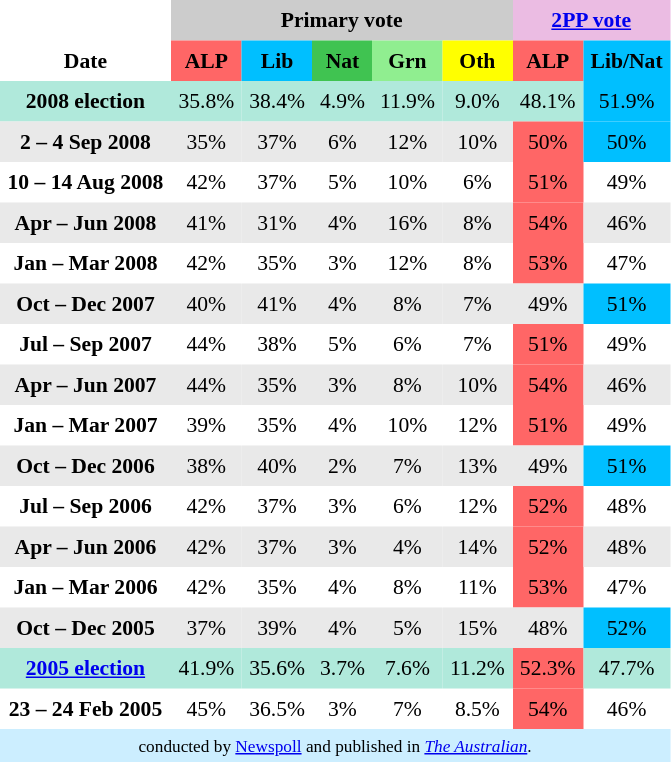<table class="toccolours" cellpadding="5" cellspacing="0" style="float:left; margin-right:.5em; margin-top:.4em; font-size:90%;">
<tr>
</tr>
<tr>
<th style="background-color:#" align="center"></th>
<th style="background:#ccc; text-align:center;" colspan="5">Primary vote</th>
<th style="background:#ebbce3; text-align:center;" colspan="2"><a href='#'>2PP vote</a></th>
</tr>
<tr>
<th style="background-color:#" align="center">Date</th>
<th style="background-color:#FF6666" align="center">ALP</th>
<th style="background-color:#00bfff" align="center">Lib</th>
<th style="background-color:#40C351" align="center">Nat</th>
<th style="background-color:#90EE90" align="center">Grn</th>
<th style="background-color:#FFFF00" align="center">Oth</th>
<th style="background-color:#FF6666" align="center">ALP</th>
<th style="background-color:#00BFFF" align="center">Lib/Nat</th>
</tr>
<tr>
<th align="center" bgcolor="B0E9DB"><strong>2008 election</strong></th>
<td align="center" bgcolor="B0E9DB">35.8%</td>
<td align="center" bgcolor="B0E9DB">38.4%</td>
<td align="center" width="" bgcolor="B0E9DB">4.9%</td>
<td align="center" width="" bgcolor="B0E9DB">11.9%</td>
<td align="center" width="" bgcolor="B0E9DB">9.0%</td>
<td align="center" width="" bgcolor="B0E9DB">48.1%</td>
<td align="center" width="" bgcolor="00BFFF">51.9%</td>
</tr>
<tr>
<th align="center" bgcolor="e9e9e9">2 – 4 Sep 2008</th>
<td align="center" bgcolor="e9e9e9">35%</td>
<td align="center" bgcolor="e9e9e9">37%</td>
<td align="center" width="" bgcolor="e9e9e9">6%</td>
<td align="center" width="" bgcolor="e9e9e9">12%</td>
<td align="center" width="" bgcolor="e9e9e9">10%</td>
<td align="center" width="" bgcolor="FF6666">50%</td>
<td align="center" width="" bgcolor="00BFFF">50%</td>
</tr>
<tr>
<th align="center" bgcolor="">10 – 14 Aug 2008</th>
<td align="center" bgcolor="">42%</td>
<td align="center" bgcolor="">37%</td>
<td align="center" width="" bgcolor="">5%</td>
<td align="center" width="" bgcolor="">10%</td>
<td align="center" width="" bgcolor="">6%</td>
<td align="center" width="" bgcolor="FF6666">51%</td>
<td align="center" width="" bgcolor="">49%</td>
</tr>
<tr>
<th align="center" bgcolor="e9e9e9">Apr – Jun 2008</th>
<td align="center" bgcolor="e9e9e9">41%</td>
<td align="center" bgcolor="e9e9e9">31%</td>
<td align="center" width="" bgcolor="e9e9e9">4%</td>
<td align="center" width="" bgcolor="e9e9e9">16%</td>
<td align="center" width="" bgcolor="e9e9e9">8%</td>
<td align="center" width="" bgcolor="FF6666">54%</td>
<td align="center" width="" bgcolor="e9e9e9">46%</td>
</tr>
<tr>
<th align="center" bgcolor="">Jan – Mar 2008</th>
<td align="center" bgcolor="">42%</td>
<td align="center" bgcolor="">35%</td>
<td align="center" width="" bgcolor="">3%</td>
<td align="center" width="" bgcolor="">12%</td>
<td align="center" width="" bgcolor="">8%</td>
<td align="center" width="" bgcolor="FF6666">53%</td>
<td align="center" width="" bgcolor="">47%</td>
</tr>
<tr>
<th align="center" bgcolor="e9e9e9">Oct – Dec 2007</th>
<td align="center" bgcolor="e9e9e9">40%</td>
<td align="center" bgcolor="e9e9e9">41%</td>
<td align="center" width="" bgcolor="e9e9e9">4%</td>
<td align="center" width="" bgcolor="e9e9e9">8%</td>
<td align="center" width="" bgcolor="e9e9e9">7%</td>
<td align="center" width="" bgcolor="e9e9e9">49%</td>
<td align="center" width="" bgcolor="00BFFF">51%</td>
</tr>
<tr>
<th align="center" bgcolor="">Jul – Sep 2007</th>
<td align="center" bgcolor="">44%</td>
<td align="center" bgcolor="">38%</td>
<td align="center" width="" bgcolor="">5%</td>
<td align="center" width="" bgcolor="">6%</td>
<td align="center" width="" bgcolor="">7%</td>
<td align="center" width="" bgcolor="FF6666">51%</td>
<td align="center" width="" bgcolor="">49%</td>
</tr>
<tr>
<th align="center" bgcolor="e9e9e9">Apr – Jun 2007</th>
<td align="center" bgcolor="e9e9e9">44%</td>
<td align="center" bgcolor="e9e9e9">35%</td>
<td align="center" width="" bgcolor="e9e9e9">3%</td>
<td align="center" width="" bgcolor="e9e9e9">8%</td>
<td align="center" width="" bgcolor="e9e9e9">10%</td>
<td align="center" width="" bgcolor="FF6666">54%</td>
<td align="center" width="" bgcolor="e9e9e9">46%</td>
</tr>
<tr>
<th align="center" bgcolor="">Jan – Mar 2007</th>
<td align="center" bgcolor="">39%</td>
<td align="center" bgcolor="">35%</td>
<td align="center" width="" bgcolor="">4%</td>
<td align="center" width="" bgcolor="">10%</td>
<td align="center" width="" bgcolor="">12%</td>
<td align="center" width="" bgcolor="FF6666">51%</td>
<td align="center" width="" bgcolor="">49%</td>
</tr>
<tr>
<th align="center" bgcolor="e9e9e9">Oct – Dec 2006</th>
<td align="center" bgcolor="e9e9e9">38%</td>
<td align="center" bgcolor="e9e9e9">40%</td>
<td align="center" width="" bgcolor="e9e9e9">2%</td>
<td align="center" width="" bgcolor="e9e9e9">7%</td>
<td align="center" width="" bgcolor="e9e9e9">13%</td>
<td align="center" width="" bgcolor="e9e9e9">49%</td>
<td align="center" width="" bgcolor="00BFFF">51%</td>
</tr>
<tr>
<th align="center" bgcolor="">Jul – Sep 2006</th>
<td align="center" bgcolor="">42%</td>
<td align="center" bgcolor="">37%</td>
<td align="center" width="" bgcolor="">3%</td>
<td align="center" width="" bgcolor="">6%</td>
<td align="center" width="" bgcolor="">12%</td>
<td align="center" width="" bgcolor="FF6666">52%</td>
<td align="center" width="" bgcolor="">48%</td>
</tr>
<tr>
<th align="center" bgcolor="e9e9e9">Apr – Jun 2006</th>
<td align="center" bgcolor="e9e9e9">42%</td>
<td align="center" bgcolor="e9e9e9">37%</td>
<td align="center" width="" bgcolor="e9e9e9">3%</td>
<td align="center" width="" bgcolor="e9e9e9">4%</td>
<td align="center" width="" bgcolor="e9e9e9">14%</td>
<td align="center" width="" bgcolor="FF6666">52%</td>
<td align="center" width="" bgcolor="e9e9e9">48%</td>
</tr>
<tr>
<th align="center" bgcolor="">Jan – Mar 2006</th>
<td align="center" bgcolor="">42%</td>
<td align="center" bgcolor="">35%</td>
<td align="center" width="" bgcolor="">4%</td>
<td align="center" width="" bgcolor="">8%</td>
<td align="center" width="" bgcolor="">11%</td>
<td align="center" width="" bgcolor="FF6666">53%</td>
<td align="center" width="" bgcolor="">47%</td>
</tr>
<tr>
<th align="center" bgcolor="e9e9e9">Oct – Dec 2005</th>
<td align="center" bgcolor="e9e9e9">37%</td>
<td align="center" bgcolor="e9e9e9">39%</td>
<td align="center" width="" bgcolor="e9e9e9">4%</td>
<td align="center" width="" bgcolor="e9e9e9">5%</td>
<td align="center" width="" bgcolor="e9e9e9">15%</td>
<td align="center" width="" bgcolor="e9e9e9">48%</td>
<td align="center" width="" bgcolor="00BFFF">52%</td>
</tr>
<tr>
<th align="center" bgcolor="B0E9DB"><strong><a href='#'>2005 election</a></strong></th>
<td align="center" bgcolor="B0E9DB">41.9%</td>
<td align="center" bgcolor="B0E9DB">35.6%</td>
<td align="center" width="" bgcolor="B0E9DB">3.7%</td>
<td align="center" width="" bgcolor="B0E9DB">7.6%</td>
<td align="center" width="" bgcolor="B0E9DB">11.2%</td>
<td align="center" width="" bgcolor="FF6666">52.3%</td>
<td align="center" width="" bgcolor="B0E9DB">47.7%</td>
</tr>
<tr>
<th align="center" bgcolor="">23 – 24 Feb 2005</th>
<td align="center" bgcolor="">45%</td>
<td align="center" bgcolor="">36.5%</td>
<td align="center" width="" bgcolor="">3%</td>
<td align="center" width="" bgcolor="">7%</td>
<td align="center" width="" bgcolor="">8.5%</td>
<td align="center" width="" bgcolor="FF6666">54%</td>
<td align="center" width="" bgcolor="">46%</td>
</tr>
<tr>
<td style="font-size: 80%" colspan=11 bgcolor="#cceeff" align="center"> conducted by <a href='#'>Newspoll</a> and published in <em><a href='#'>The Australian</a></em>.<br></td>
</tr>
</table>
